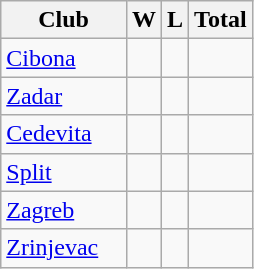<table class="wikitable sortable">
<tr>
<th style="width:50%;">Club</th>
<th>W</th>
<th>L</th>
<th>Total</th>
</tr>
<tr>
<td><a href='#'>Cibona</a></td>
<td></td>
<td></td>
<td></td>
</tr>
<tr>
<td><a href='#'>Zadar</a></td>
<td></td>
<td></td>
<td></td>
</tr>
<tr>
<td><a href='#'>Cedevita</a></td>
<td></td>
<td></td>
<td></td>
</tr>
<tr>
<td><a href='#'>Split</a></td>
<td></td>
<td></td>
<td></td>
</tr>
<tr>
<td><a href='#'>Zagreb</a></td>
<td></td>
<td></td>
<td></td>
</tr>
<tr>
<td><a href='#'>Zrinjevac</a></td>
<td></td>
<td></td>
<td></td>
</tr>
</table>
